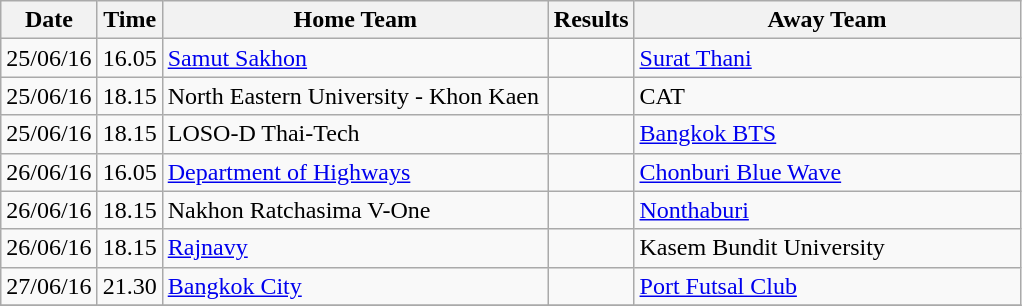<table class="wikitable">
<tr>
<th>Date</th>
<th>Time</th>
<th width="250pt">Home Team</th>
<th>Results</th>
<th width="250pt">Away Team</th>
</tr>
<tr>
<td>25/06/16</td>
<td>16.05</td>
<td><a href='#'>Samut Sakhon</a></td>
<td></td>
<td><a href='#'>Surat Thani</a></td>
</tr>
<tr>
<td>25/06/16</td>
<td>18.15</td>
<td>North Eastern University - Khon Kaen</td>
<td></td>
<td>CAT</td>
</tr>
<tr>
<td>25/06/16</td>
<td>18.15</td>
<td>LOSO-D Thai-Tech</td>
<td></td>
<td><a href='#'>Bangkok BTS</a></td>
</tr>
<tr>
<td>26/06/16</td>
<td>16.05</td>
<td><a href='#'>Department of Highways</a></td>
<td></td>
<td><a href='#'>Chonburi Blue Wave</a></td>
</tr>
<tr>
<td>26/06/16</td>
<td>18.15</td>
<td>Nakhon Ratchasima V-One</td>
<td></td>
<td><a href='#'>Nonthaburi</a></td>
</tr>
<tr>
<td>26/06/16</td>
<td>18.15</td>
<td><a href='#'>Rajnavy</a></td>
<td></td>
<td>Kasem Bundit University</td>
</tr>
<tr>
<td>27/06/16</td>
<td>21.30</td>
<td><a href='#'>Bangkok City</a></td>
<td></td>
<td><a href='#'>Port Futsal Club</a></td>
</tr>
<tr>
</tr>
</table>
